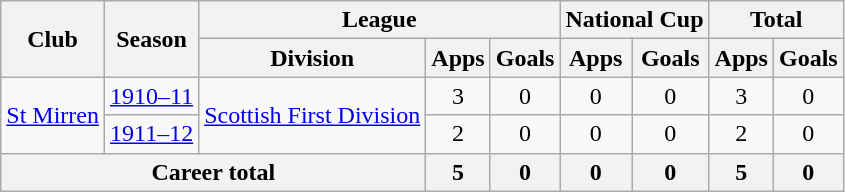<table class="wikitable" style="text-align:center">
<tr>
<th rowspan="2">Club</th>
<th rowspan="2">Season</th>
<th colspan="3">League</th>
<th colspan="2">National Cup</th>
<th colspan="2">Total</th>
</tr>
<tr>
<th>Division</th>
<th>Apps</th>
<th>Goals</th>
<th>Apps</th>
<th>Goals</th>
<th>Apps</th>
<th>Goals</th>
</tr>
<tr>
<td rowspan="2"><a href='#'>St Mirren</a></td>
<td><a href='#'>1910–11</a></td>
<td rowspan="2"><a href='#'>Scottish First Division</a></td>
<td>3</td>
<td>0</td>
<td>0</td>
<td>0</td>
<td>3</td>
<td>0</td>
</tr>
<tr>
<td><a href='#'>1911–12</a></td>
<td>2</td>
<td>0</td>
<td>0</td>
<td>0</td>
<td>2</td>
<td>0</td>
</tr>
<tr>
<th colspan="3">Career total</th>
<th>5</th>
<th>0</th>
<th>0</th>
<th>0</th>
<th>5</th>
<th>0</th>
</tr>
</table>
